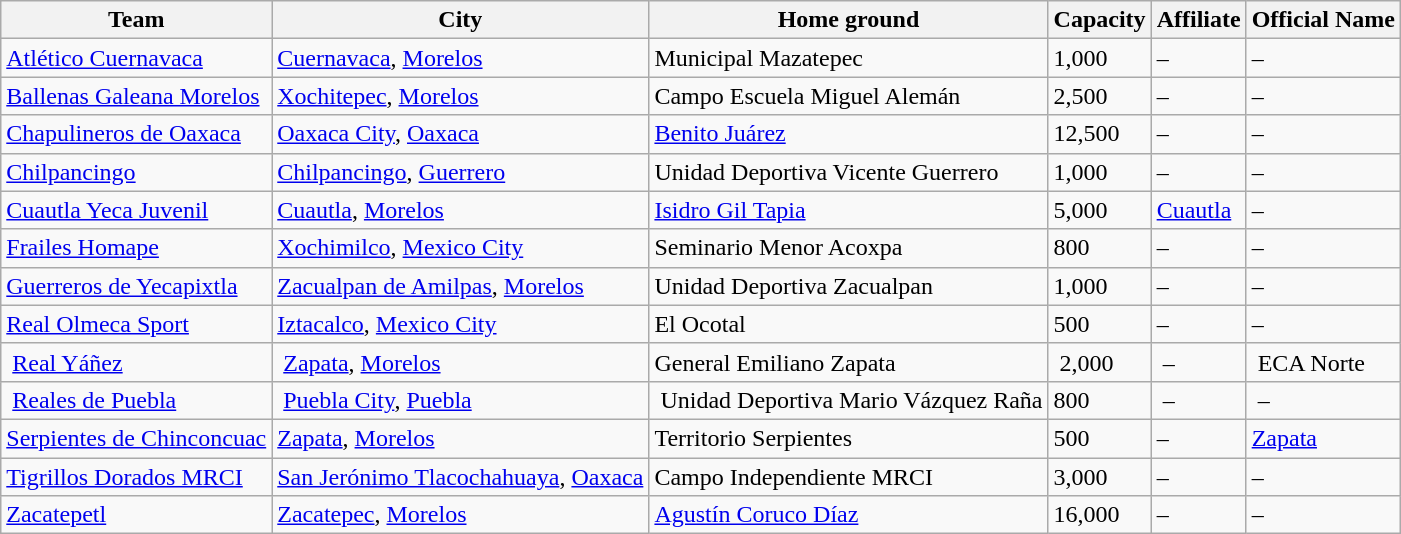<table class="wikitable sortable">
<tr>
<th>Team</th>
<th>City</th>
<th>Home ground</th>
<th>Capacity</th>
<th>Affiliate</th>
<th>Official Name</th>
</tr>
<tr>
<td><a href='#'>Atlético Cuernavaca</a></td>
<td><a href='#'>Cuernavaca</a>, <a href='#'>Morelos</a></td>
<td>Municipal Mazatepec</td>
<td>1,000</td>
<td>–</td>
<td>–</td>
</tr>
<tr>
<td><a href='#'>Ballenas Galeana Morelos</a></td>
<td><a href='#'>Xochitepec</a>, <a href='#'>Morelos</a></td>
<td>Campo Escuela Miguel Alemán</td>
<td>2,500</td>
<td>–</td>
<td>–</td>
</tr>
<tr>
<td><a href='#'>Chapulineros de Oaxaca</a></td>
<td><a href='#'>Oaxaca City</a>, <a href='#'>Oaxaca</a></td>
<td><a href='#'>Benito Juárez</a></td>
<td>12,500</td>
<td>–</td>
<td>–</td>
</tr>
<tr>
<td><a href='#'>Chilpancingo</a></td>
<td><a href='#'>Chilpancingo</a>, <a href='#'>Guerrero</a></td>
<td>Unidad Deportiva Vicente Guerrero</td>
<td>1,000</td>
<td>–</td>
<td>–</td>
</tr>
<tr>
<td><a href='#'>Cuautla Yeca Juvenil</a></td>
<td><a href='#'>Cuautla</a>, <a href='#'>Morelos</a></td>
<td><a href='#'>Isidro Gil Tapia</a></td>
<td>5,000</td>
<td><a href='#'>Cuautla</a></td>
<td>–</td>
</tr>
<tr>
<td><a href='#'>Frailes Homape</a></td>
<td><a href='#'>Xochimilco</a>, <a href='#'>Mexico City</a></td>
<td>Seminario Menor Acoxpa</td>
<td>800</td>
<td>–</td>
<td>–</td>
</tr>
<tr>
<td><a href='#'>Guerreros de Yecapixtla</a></td>
<td><a href='#'>Zacualpan de Amilpas</a>, <a href='#'>Morelos</a></td>
<td>Unidad Deportiva Zacualpan</td>
<td>1,000</td>
<td>–</td>
<td>–</td>
</tr>
<tr>
<td><a href='#'>Real Olmeca Sport</a></td>
<td><a href='#'>Iztacalco</a>, <a href='#'>Mexico City</a></td>
<td>El Ocotal</td>
<td>500</td>
<td>–</td>
<td>–</td>
</tr>
<tr>
<td> <a href='#'>Real Yáñez</a> </td>
<td> <a href='#'>Zapata</a>, <a href='#'>Morelos</a> </td>
<td>General Emiliano Zapata</td>
<td> 2,000 </td>
<td> – </td>
<td> ECA Norte</td>
</tr>
<tr>
<td> <a href='#'>Reales de Puebla</a> </td>
<td> <a href='#'>Puebla City</a>, <a href='#'>Puebla</a> </td>
<td> Unidad Deportiva Mario Vázquez Raña</td>
<td>800</td>
<td> – </td>
<td> –</td>
</tr>
<tr>
<td><a href='#'>Serpientes de Chinconcuac</a></td>
<td><a href='#'>Zapata</a>, <a href='#'>Morelos</a></td>
<td>Territorio Serpientes</td>
<td>500</td>
<td>–</td>
<td><a href='#'>Zapata</a></td>
</tr>
<tr>
<td><a href='#'>Tigrillos Dorados MRCI</a></td>
<td><a href='#'>San Jerónimo Tlacochahuaya</a>, <a href='#'>Oaxaca</a></td>
<td>Campo Independiente MRCI</td>
<td>3,000</td>
<td>–</td>
<td>–</td>
</tr>
<tr>
<td><a href='#'>Zacatepetl</a></td>
<td><a href='#'>Zacatepec</a>, <a href='#'>Morelos</a></td>
<td><a href='#'>Agustín Coruco Díaz</a></td>
<td>16,000</td>
<td>–</td>
<td>–</td>
</tr>
</table>
